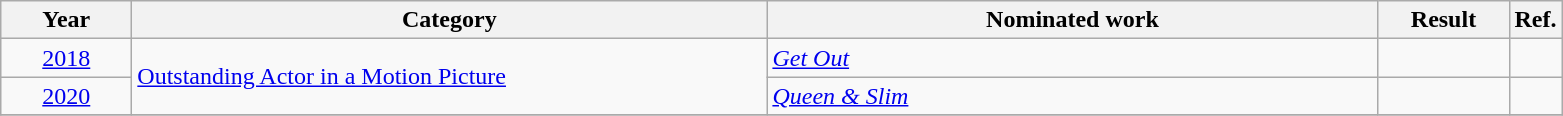<table class=wikitable>
<tr>
<th scope="col" style="width:5em;">Year</th>
<th scope="col" style="width:26em;">Category</th>
<th scope="col" style="width:25em;">Nominated work</th>
<th scope="col" style="width:5em;">Result</th>
<th>Ref.</th>
</tr>
<tr>
<td style="text-align:center;"><a href='#'>2018</a></td>
<td rowspan="2"><a href='#'>Outstanding Actor in a Motion Picture</a></td>
<td><em><a href='#'>Get Out</a></em></td>
<td></td>
<td></td>
</tr>
<tr>
<td style="text-align:center;"><a href='#'>2020</a></td>
<td><em><a href='#'>Queen & Slim</a></em></td>
<td></td>
<td></td>
</tr>
<tr>
</tr>
</table>
